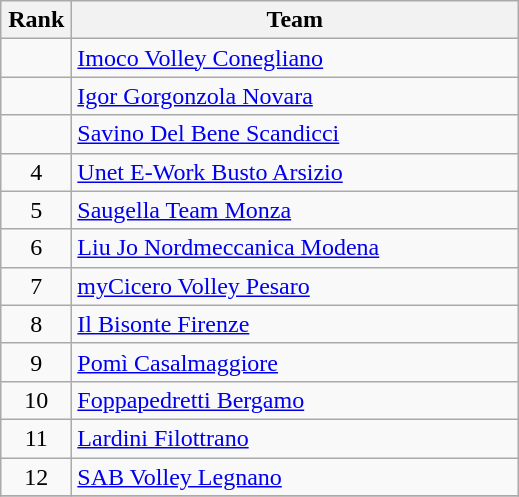<table class="wikitable" style="text-align: center;">
<tr>
<th width=40>Rank</th>
<th width=290>Team</th>
</tr>
<tr>
<td></td>
<td align=left><a href='#'>Imoco Volley Conegliano</a></td>
</tr>
<tr>
<td></td>
<td align=left><a href='#'>Igor Gorgonzola Novara</a></td>
</tr>
<tr>
<td></td>
<td align=left><a href='#'>Savino Del Bene Scandicci</a></td>
</tr>
<tr>
<td>4</td>
<td align=left><a href='#'>Unet E-Work Busto Arsizio</a></td>
</tr>
<tr>
<td>5</td>
<td align=left><a href='#'>Saugella Team Monza</a></td>
</tr>
<tr>
<td>6</td>
<td align=left><a href='#'>Liu Jo Nordmeccanica Modena</a></td>
</tr>
<tr>
<td>7</td>
<td align=left><a href='#'>myCicero Volley Pesaro</a></td>
</tr>
<tr>
<td>8</td>
<td align=left><a href='#'>Il Bisonte Firenze</a></td>
</tr>
<tr>
<td>9</td>
<td align=left><a href='#'>Pomì Casalmaggiore</a></td>
</tr>
<tr>
<td>10</td>
<td align=left><a href='#'>Foppapedretti Bergamo</a></td>
</tr>
<tr>
<td>11</td>
<td align=left><a href='#'>Lardini Filottrano</a></td>
</tr>
<tr>
<td>12</td>
<td align=left><a href='#'>SAB Volley Legnano</a></td>
</tr>
<tr>
</tr>
</table>
